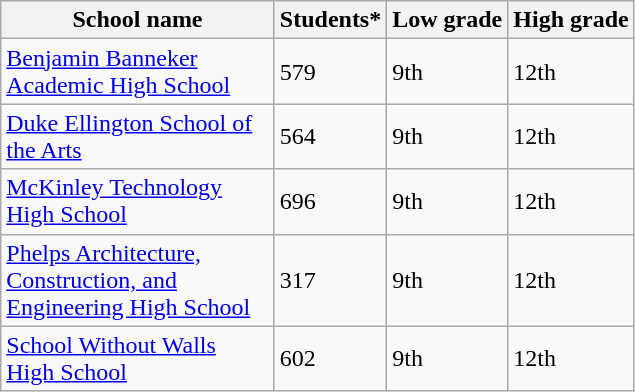<table class="wikitable sortable">
<tr>
<th width="175">School name</th>
<th>Students*</th>
<th class="unsortable">Low grade</th>
<th class="unsortable">High grade</th>
</tr>
<tr>
<td><a href='#'>Benjamin Banneker Academic High School</a></td>
<td>579</td>
<td>9th</td>
<td>12th</td>
</tr>
<tr>
<td><a href='#'>Duke Ellington School of the Arts</a></td>
<td>564</td>
<td>9th</td>
<td>12th</td>
</tr>
<tr>
<td><a href='#'>McKinley Technology High School</a></td>
<td>696</td>
<td>9th</td>
<td>12th</td>
</tr>
<tr>
<td><a href='#'>Phelps Architecture, Construction, and Engineering High School</a></td>
<td>317</td>
<td>9th</td>
<td>12th</td>
</tr>
<tr>
<td><a href='#'>School Without Walls High School</a></td>
<td>602</td>
<td>9th</td>
<td>12th</td>
</tr>
</table>
